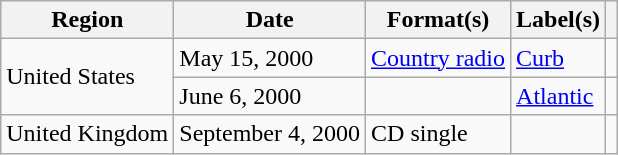<table class="wikitable">
<tr>
<th>Region</th>
<th>Date</th>
<th>Format(s)</th>
<th>Label(s)</th>
<th></th>
</tr>
<tr>
<td rowspan="2">United States</td>
<td>May 15, 2000</td>
<td><a href='#'>Country radio</a></td>
<td><a href='#'>Curb</a></td>
<td></td>
</tr>
<tr>
<td>June 6, 2000</td>
<td></td>
<td><a href='#'>Atlantic</a></td>
<td></td>
</tr>
<tr>
<td>United Kingdom</td>
<td>September 4, 2000</td>
<td>CD single</td>
<td></td>
<td></td>
</tr>
</table>
